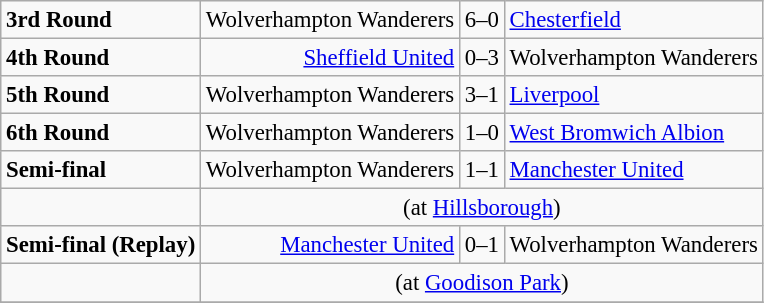<table class="wikitable" style="font-size: 95%;">
<tr>
<td><strong>3rd Round</strong></td>
<td align=right>Wolverhampton Wanderers</td>
<td>6–0</td>
<td><a href='#'>Chesterfield</a></td>
</tr>
<tr>
<td><strong>4th Round</strong></td>
<td align=right><a href='#'>Sheffield United</a></td>
<td>0–3</td>
<td>Wolverhampton Wanderers</td>
</tr>
<tr>
<td><strong>5th Round</strong></td>
<td align=right>Wolverhampton Wanderers</td>
<td>3–1</td>
<td><a href='#'>Liverpool</a></td>
</tr>
<tr>
<td><strong>6th Round</strong></td>
<td align=right>Wolverhampton Wanderers</td>
<td>1–0</td>
<td><a href='#'>West Bromwich Albion</a></td>
</tr>
<tr>
<td><strong>Semi-final</strong></td>
<td align=right>Wolverhampton Wanderers</td>
<td>1–1</td>
<td><a href='#'>Manchester United</a></td>
</tr>
<tr>
<td></td>
<td colspan=4 align=center>(at <a href='#'>Hillsborough</a>)</td>
</tr>
<tr>
<td><strong>Semi-final (Replay)</strong></td>
<td align=right><a href='#'>Manchester United</a></td>
<td>0–1</td>
<td>Wolverhampton Wanderers</td>
</tr>
<tr>
<td></td>
<td colspan=4 align=center>(at <a href='#'>Goodison Park</a>)</td>
</tr>
<tr>
</tr>
</table>
